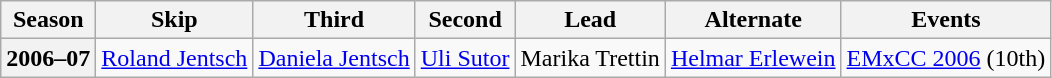<table class="wikitable">
<tr>
<th scope="col">Season</th>
<th scope="col">Skip</th>
<th scope="col">Third</th>
<th scope="col">Second</th>
<th scope="col">Lead</th>
<th scope="col">Alternate</th>
<th scope="col">Events</th>
</tr>
<tr>
<th scope="row">2006–07</th>
<td><a href='#'>Roland Jentsch</a></td>
<td><a href='#'>Daniela Jentsch</a></td>
<td><a href='#'>Uli Sutor</a></td>
<td>Marika Trettin</td>
<td><a href='#'>Helmar Erlewein</a></td>
<td><a href='#'>EMxCC 2006</a> (10th)</td>
</tr>
</table>
